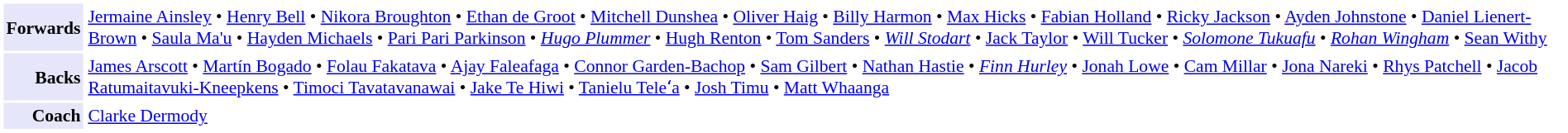<table cellpadding="2" style="border:1px solid white;font-size:90%">
<tr>
<td style="text-align:right" bgcolor="lavender"><strong>Forwards</strong></td>
<td style="text-align:left"><a href='#'>Jermaine Ainsley</a> • <a href='#'>Henry Bell</a> • <a href='#'>Nikora Broughton</a> • <a href='#'>Ethan de Groot</a> • <a href='#'>Mitchell Dunshea</a> • <a href='#'>Oliver Haig</a> • <a href='#'>Billy Harmon</a> • <a href='#'>Max Hicks</a> • <a href='#'>Fabian Holland</a> • <a href='#'>Ricky Jackson</a> • <a href='#'>Ayden Johnstone</a> • <a href='#'>Daniel Lienert-Brown</a> • <a href='#'>Saula Ma'u</a> • <a href='#'>Hayden Michaels</a> • <a href='#'>Pari Pari Parkinson</a> • <em><a href='#'>Hugo Plummer</a></em> • <a href='#'>Hugh Renton</a> • <a href='#'>Tom Sanders</a> • <em><a href='#'>Will Stodart</a></em> • <a href='#'>Jack Taylor</a> • <a href='#'>Will Tucker</a> • <em><a href='#'>Solomone Tukuafu</a></em> • <em><a href='#'>Rohan Wingham</a></em> • <a href='#'>Sean Withy</a></td>
</tr>
<tr>
<td style="text-align:right" bgcolor="lavender"><strong>Backs</strong></td>
<td style="text-align:left"><a href='#'>James Arscott</a> • <a href='#'>Martín Bogado</a> • <a href='#'>Folau Fakatava</a> • <a href='#'>Ajay Faleafaga</a> • <a href='#'>Connor Garden-Bachop</a> • <a href='#'>Sam Gilbert</a> • <a href='#'>Nathan Hastie</a> • <em><a href='#'>Finn Hurley</a></em> • <a href='#'>Jonah Lowe</a> • <a href='#'>Cam Millar</a> • <a href='#'>Jona Nareki</a> • <a href='#'>Rhys Patchell</a> • <a href='#'>Jacob Ratumaitavuki-Kneepkens</a> • <a href='#'>Timoci Tavatavanawai</a> • <a href='#'>Jake Te Hiwi</a> • <a href='#'>Tanielu Teleʻa</a> • <a href='#'>Josh Timu</a> • <a href='#'>Matt Whaanga</a></td>
</tr>
<tr>
<td style="text-align:right" bgcolor="lavender"><strong>Coach</strong></td>
<td style="text-align:left"><a href='#'>Clarke Dermody</a></td>
</tr>
</table>
